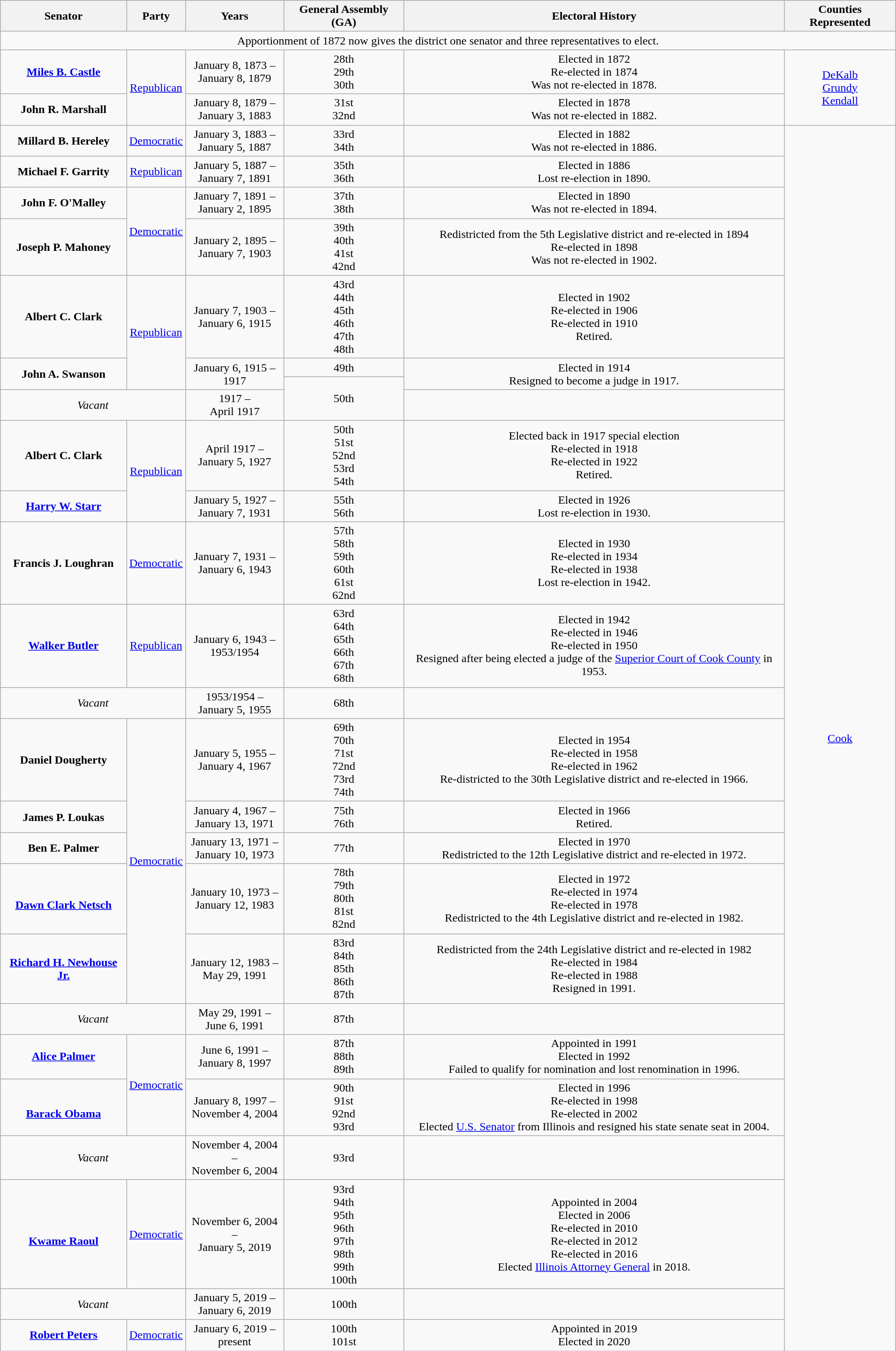<table class="wikitable" style="text-align:center">
<tr>
<th>Senator</th>
<th>Party</th>
<th>Years</th>
<th>General Assembly (GA)</th>
<th>Electoral History</th>
<th>Counties Represented</th>
</tr>
<tr>
<td colspan=7>Apportionment of 1872 now gives the district one senator and three representatives to elect.</td>
</tr>
<tr>
<td><strong><a href='#'>Miles B. Castle</a></strong></td>
<td rowspan=2 ><a href='#'>Republican</a></td>
<td>January 8, 1873 –<br>January 8, 1879</td>
<td>28th<br>29th<br>30th</td>
<td>Elected in 1872<br>Re-elected in 1874<br>Was not re-elected in 1878.</td>
<td rowspan=2><a href='#'>DeKalb</a><br><a href='#'>Grundy</a><br><a href='#'>Kendall</a></td>
</tr>
<tr>
<td><strong>John R. Marshall</strong></td>
<td>January 8, 1879 –<br>January 3, 1883</td>
<td>31st<br>32nd</td>
<td>Elected in 1878<br>Was not re-elected in 1882.</td>
</tr>
<tr>
<td><strong>Millard B. Hereley</strong></td>
<td><a href='#'>Democratic</a></td>
<td>January 3, 1883 –<br>January 5, 1887</td>
<td>33rd<br>34th</td>
<td>Elected in 1882<br>Was not re-elected in 1886.</td>
<td rowspan=25><a href='#'>Cook</a></td>
</tr>
<tr>
<td><strong>Michael F. Garrity</strong></td>
<td><a href='#'>Republican</a></td>
<td>January 5, 1887 –<br>January 7, 1891</td>
<td>35th<br>36th</td>
<td>Elected in 1886<br>Lost re-election in 1890.</td>
</tr>
<tr>
<td><strong>John F. O'Malley</strong></td>
<td rowspan=2 ><a href='#'>Democratic</a></td>
<td>January 7, 1891 –<br>January 2, 1895</td>
<td>37th<br>38th</td>
<td>Elected in 1890<br>Was not re-elected in 1894.</td>
</tr>
<tr>
<td><strong>Joseph P. Mahoney</strong></td>
<td>January 2, 1895 –<br>January 7, 1903</td>
<td>39th<br>40th<br>41st<br>42nd</td>
<td>Redistricted from the 5th Legislative district and re-elected in 1894<br>Re-elected in 1898<br>Was not re-elected in 1902.</td>
</tr>
<tr>
<td><strong>Albert C. Clark</strong></td>
<td rowspan=3 ><a href='#'>Republican</a></td>
<td>January 7, 1903 –<br>January 6, 1915</td>
<td>43rd<br>44th<br>45th<br>46th<br>47th<br>48th</td>
<td>Elected in 1902<br>Re-elected in 1906<br>Re-elected in 1910<br>Retired.</td>
</tr>
<tr>
<td rowspan=2><strong>John A. Swanson</strong></td>
<td rowspan=2>January 6, 1915 –<br>1917</td>
<td>49th</td>
<td rowspan=2>Elected in 1914<br>Resigned to become a judge in 1917.</td>
</tr>
<tr>
<td rowspan=2>50th</td>
</tr>
<tr>
<td colspan=2><em>Vacant</em></td>
<td>1917 –<br>April 1917</td>
</tr>
<tr>
<td><strong>Albert C. Clark</strong></td>
<td rowspan=2 ><a href='#'>Republican</a></td>
<td>April 1917 –<br>January 5, 1927</td>
<td>50th<br>51st<br>52nd<br>53rd<br>54th</td>
<td>Elected back in 1917 special election<br>Re-elected in 1918<br>Re-elected in 1922<br>Retired.</td>
</tr>
<tr>
<td><strong><a href='#'>Harry W. Starr</a></strong></td>
<td>January 5, 1927 –<br>January 7, 1931</td>
<td>55th<br>56th</td>
<td>Elected in 1926<br>Lost re-election in 1930.</td>
</tr>
<tr>
<td><strong>Francis J. Loughran</strong></td>
<td><a href='#'>Democratic</a></td>
<td>January 7, 1931 –<br>January 6, 1943</td>
<td>57th<br>58th<br>59th<br>60th<br>61st<br>62nd</td>
<td>Elected in 1930<br>Re-elected in 1934<br>Re-elected in 1938<br>Lost re-election in 1942.</td>
</tr>
<tr>
<td><strong><a href='#'>Walker Butler</a></strong></td>
<td><a href='#'>Republican</a></td>
<td>January 6, 1943 –<br>1953/1954</td>
<td>63rd<br>64th<br>65th<br>66th<br>67th<br>68th</td>
<td>Elected in 1942<br>Re-elected in 1946<br>Re-elected in 1950<br>Resigned after being elected a judge of the <a href='#'>Superior Court of Cook County</a> in 1953.</td>
</tr>
<tr>
<td colspan=2><em>Vacant</em></td>
<td>1953/1954 –<br>January 5, 1955</td>
<td>68th</td>
</tr>
<tr>
<td><strong>Daniel Dougherty</strong></td>
<td rowspan=5 ><a href='#'>Democratic</a></td>
<td>January 5, 1955 –<br>January 4, 1967</td>
<td>69th<br>70th<br>71st<br>72nd<br>73rd<br>74th</td>
<td>Elected in 1954<br>Re-elected in 1958<br>Re-elected in 1962<br>Re-districted to the 30th Legislative district and re-elected in 1966.</td>
</tr>
<tr>
<td><strong>James P. Loukas</strong></td>
<td>January 4, 1967 –<br>January 13, 1971</td>
<td>75th<br>76th</td>
<td>Elected in 1966<br>Retired.</td>
</tr>
<tr>
<td><strong>Ben E. Palmer</strong></td>
<td>January 13, 1971 –<br>January 10, 1973</td>
<td>77th</td>
<td>Elected in 1970<br>Redistricted to the 12th Legislative district and re-elected in 1972.</td>
</tr>
<tr>
<td align=center><br><strong><a href='#'>Dawn Clark Netsch</a></strong></td>
<td>January 10, 1973 –<br>January 12, 1983</td>
<td>78th<br>79th<br>80th<br>81st<br>82nd</td>
<td>Elected in 1972<br>Re-elected in 1974<br>Re-elected in 1978<br>Redistricted to the 4th Legislative district and re-elected in 1982.</td>
</tr>
<tr>
<td><strong><a href='#'>Richard H. Newhouse Jr.</a></strong></td>
<td>January 12, 1983 –<br>May 29, 1991</td>
<td>83rd<br>84th<br>85th<br>86th<br>87th</td>
<td>Redistricted from the 24th Legislative district and re-elected in 1982<br>Re-elected in 1984<br>Re-elected in 1988<br>Resigned in 1991.</td>
</tr>
<tr>
<td colspan=2><em>Vacant</em></td>
<td>May 29, 1991 –<br>June 6, 1991</td>
<td>87th</td>
</tr>
<tr>
<td><strong><a href='#'>Alice Palmer</a></strong></td>
<td rowspan=2 ><a href='#'>Democratic</a></td>
<td>June 6, 1991 –<br>January 8, 1997</td>
<td>87th<br>88th<br>89th</td>
<td>Appointed in 1991<br>Elected in 1992<br>Failed to qualify for nomination and lost renomination in 1996.</td>
</tr>
<tr>
<td align=center><br><strong><a href='#'>Barack Obama</a></strong></td>
<td>January 8, 1997 –<br>November 4, 2004</td>
<td>90th<br>91st<br>92nd<br>93rd</td>
<td>Elected in 1996<br>Re-elected in 1998<br>Re-elected in 2002<br>Elected <a href='#'>U.S. Senator</a> from Illinois and resigned his state senate seat in 2004.</td>
</tr>
<tr>
<td colspan=2><em>Vacant</em></td>
<td>November 4, 2004 –<br>November 6, 2004</td>
<td>93rd</td>
</tr>
<tr>
<td align=center><br><strong><a href='#'>Kwame Raoul</a></strong></td>
<td><a href='#'>Democratic</a></td>
<td>November 6, 2004 –<br>January 5, 2019</td>
<td>93rd<br>94th<br>95th<br>96th<br>97th<br>98th<br>99th<br>100th</td>
<td>Appointed in 2004<br>Elected in 2006<br>Re-elected in 2010<br>Re-elected in 2012<br>Re-elected in 2016<br>Elected <a href='#'>Illinois Attorney General</a> in 2018.</td>
</tr>
<tr>
<td colspan=2><em>Vacant</em></td>
<td>January 5, 2019 –<br>January 6, 2019</td>
<td>100th</td>
</tr>
<tr>
<td><strong><a href='#'>Robert Peters</a></strong></td>
<td><a href='#'>Democratic</a></td>
<td>January 6, 2019 –<br>present</td>
<td>100th<br>101st</td>
<td>Appointed in 2019<br>Elected in 2020</td>
</tr>
</table>
